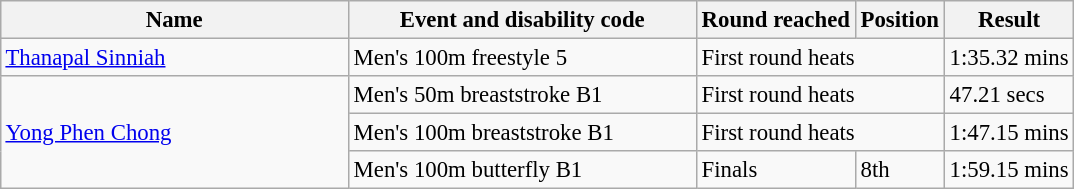<table class="wikitable sortable"  style="font-size:95%; margin-left: auto; margin-right: auto; border: none;">
<tr>
<th scope="col" style="width: 225px;">Name</th>
<th scope="col" style="width: 225px;">Event and disability code</th>
<th>Round reached</th>
<th>Position</th>
<th>Result</th>
</tr>
<tr>
<td><a href='#'>Thanapal Sinniah</a></td>
<td>Men's 100m freestyle 5</td>
<td colspan=2>First round heats</td>
<td>1:35.32 mins</td>
</tr>
<tr>
<td rowspan="3"><a href='#'>Yong Phen Chong</a></td>
<td>Men's 50m breaststroke B1</td>
<td colspan="2">First round heats</td>
<td>47.21 secs </td>
</tr>
<tr>
<td>Men's 100m breaststroke B1</td>
<td colspan="2">First round heats</td>
<td>1:47.15 mins </td>
</tr>
<tr>
<td>Men's 100m butterfly B1</td>
<td>Finals</td>
<td>8th</td>
<td>1:59.15 mins </td>
</tr>
<tr>
</tr>
</table>
